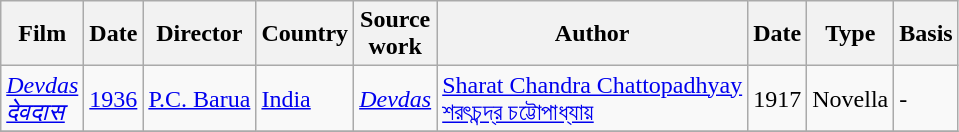<table class="wikitable">
<tr>
<th>Film</th>
<th>Date</th>
<th>Director</th>
<th>Country</th>
<th>Source<br>work</th>
<th>Author</th>
<th>Date</th>
<th>Type</th>
<th>Basis</th>
</tr>
<tr>
<td><em><a href='#'>Devdas</a></em><br><em><a href='#'>देवदास</a></em></td>
<td><a href='#'>1936</a></td>
<td><a href='#'>P.C. Barua</a></td>
<td><a href='#'>India</a></td>
<td><em><a href='#'>Devdas</a></em></td>
<td><a href='#'>Sharat Chandra Chattopadhyay</a><br><a href='#'>শরৎচন্দ্র চট্টোপাধ্যায়</a></td>
<td>1917</td>
<td>Novella</td>
<td>-</td>
</tr>
<tr>
</tr>
</table>
